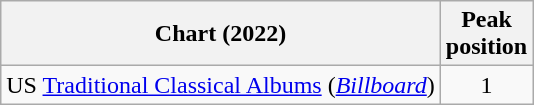<table class="wikitable sortable plainrowheaders" style="text-align:center">
<tr>
<th scope="col">Chart (2022)</th>
<th scope="col" class="unsortable">Peak<br>position</th>
</tr>
<tr>
<td>US <a href='#'>Traditional Classical Albums</a> (<em><a href='#'>Billboard</a></em>)</td>
<td>1</td>
</tr>
</table>
